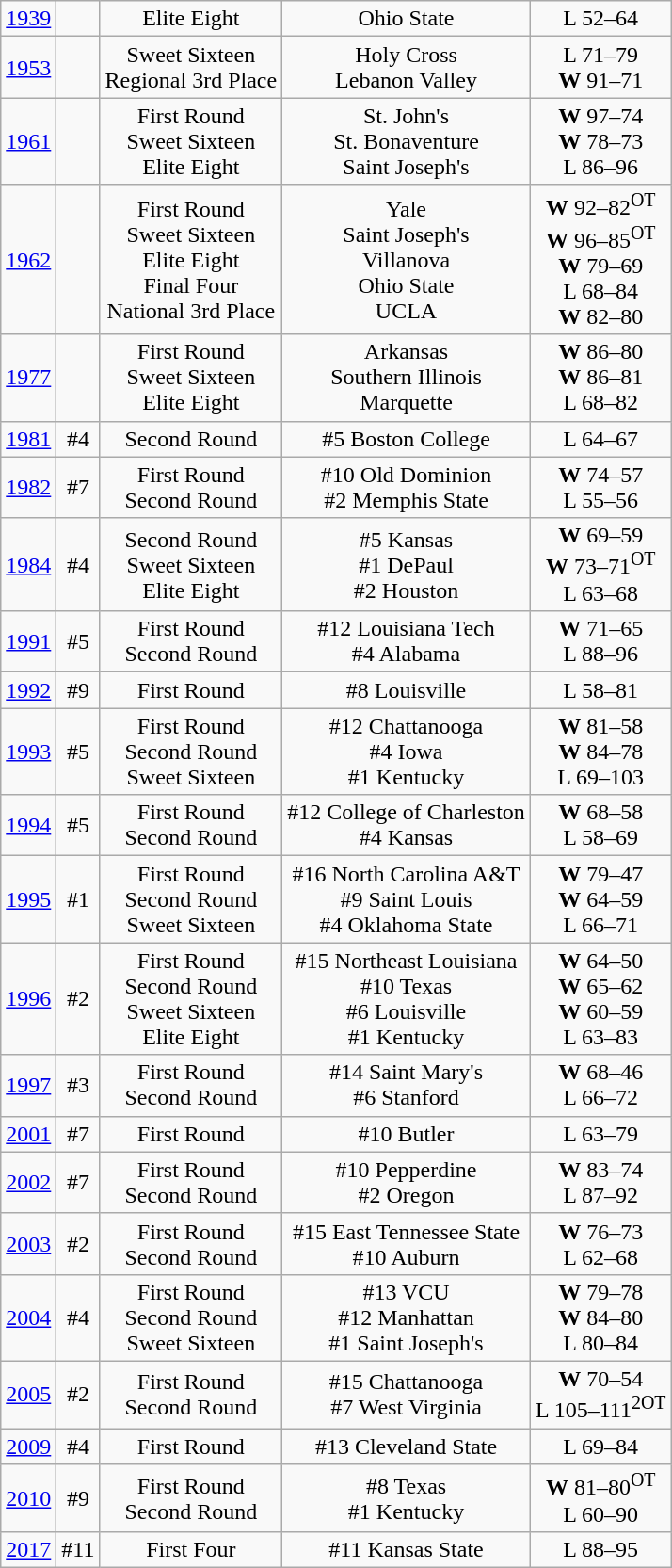<table class="wikitable">
<tr align="center">
<td><a href='#'>1939</a></td>
<td></td>
<td>Elite Eight</td>
<td>Ohio State</td>
<td>L 52–64</td>
</tr>
<tr align="center">
<td><a href='#'>1953</a></td>
<td></td>
<td>Sweet Sixteen<br>Regional 3rd Place</td>
<td>Holy Cross<br>Lebanon Valley</td>
<td>L 71–79<br><strong>W</strong> 91–71</td>
</tr>
<tr align="center">
<td><a href='#'>1961</a></td>
<td></td>
<td>First Round<br>Sweet Sixteen<br>Elite Eight</td>
<td>St. John's<br>St. Bonaventure<br>Saint Joseph's</td>
<td><strong>W</strong> 97–74<br><strong>W</strong> 78–73<br>L 86–96</td>
</tr>
<tr align="center">
<td><a href='#'>1962</a></td>
<td></td>
<td>First Round<br>Sweet Sixteen<br>Elite Eight<br>Final Four<br>National 3rd Place</td>
<td>Yale<br>Saint Joseph's<br>Villanova<br>Ohio State<br>UCLA</td>
<td><strong>W</strong> 92–82<sup>OT</sup><br><strong>W</strong> 96–85<sup>OT</sup><br><strong>W</strong> 79–69<br>L 68–84<br><strong>W</strong> 82–80</td>
</tr>
<tr align="center">
<td><a href='#'>1977</a></td>
<td></td>
<td>First Round<br>Sweet Sixteen<br>Elite Eight</td>
<td>Arkansas<br>Southern Illinois<br>Marquette</td>
<td><strong>W</strong> 86–80<br><strong>W</strong> 86–81<br>L 68–82</td>
</tr>
<tr align="center">
<td><a href='#'>1981</a></td>
<td>#4</td>
<td>Second Round</td>
<td>#5 Boston College</td>
<td>L 64–67</td>
</tr>
<tr align="center">
<td><a href='#'>1982</a></td>
<td>#7</td>
<td>First Round<br>Second Round</td>
<td>#10 Old Dominion<br>#2 Memphis State</td>
<td><strong>W</strong> 74–57<br>L 55–56</td>
</tr>
<tr align="center">
<td><a href='#'>1984</a></td>
<td>#4</td>
<td>Second Round<br>Sweet Sixteen<br>Elite Eight</td>
<td>#5 Kansas<br>#1 DePaul<br>#2 Houston</td>
<td><strong>W</strong> 69–59<br><strong>W</strong> 73–71<sup>OT</sup><br>L 63–68</td>
</tr>
<tr align="center">
<td><a href='#'>1991</a></td>
<td>#5</td>
<td>First Round<br>Second Round</td>
<td>#12 Louisiana Tech<br>#4 Alabama</td>
<td><strong>W</strong> 71–65<br>L 88–96</td>
</tr>
<tr align="center">
<td><a href='#'>1992</a></td>
<td>#9</td>
<td>First Round</td>
<td>#8 Louisville</td>
<td>L 58–81</td>
</tr>
<tr align="center">
<td><a href='#'>1993</a></td>
<td>#5</td>
<td>First Round<br>Second Round<br>Sweet Sixteen</td>
<td>#12 Chattanooga<br>#4 Iowa<br>#1 Kentucky</td>
<td><strong>W</strong> 81–58<br><strong>W</strong> 84–78<br>L 69–103</td>
</tr>
<tr align="center">
<td><a href='#'>1994</a></td>
<td>#5</td>
<td>First Round<br>Second Round</td>
<td>#12 College of Charleston<br>#4 Kansas</td>
<td><strong>W</strong> 68–58<br>L 58–69</td>
</tr>
<tr align="center">
<td><a href='#'>1995</a></td>
<td>#1</td>
<td>First Round<br>Second Round<br>Sweet Sixteen</td>
<td>#16 North Carolina A&T<br>#9 Saint Louis<br>#4 Oklahoma State</td>
<td><strong>W</strong> 79–47<br><strong>W</strong> 64–59<br>L 66–71</td>
</tr>
<tr align="center">
<td><a href='#'>1996</a></td>
<td>#2</td>
<td>First Round<br>Second Round<br>Sweet Sixteen<br>Elite Eight</td>
<td>#15 Northeast Louisiana<br>#10 Texas<br>#6 Louisville<br>#1 Kentucky</td>
<td><strong>W</strong> 64–50<br><strong>W</strong> 65–62<br><strong>W</strong> 60–59<br>L 63–83</td>
</tr>
<tr align="center">
<td><a href='#'>1997</a></td>
<td>#3</td>
<td>First Round<br>Second Round</td>
<td>#14 Saint Mary's<br>#6 Stanford</td>
<td><strong>W</strong> 68–46<br>L 66–72</td>
</tr>
<tr align="center">
<td><a href='#'>2001</a></td>
<td>#7</td>
<td>First Round</td>
<td>#10 Butler</td>
<td>L 63–79</td>
</tr>
<tr align="center">
<td><a href='#'>2002</a></td>
<td>#7</td>
<td>First Round<br>Second Round</td>
<td>#10 Pepperdine<br>#2 Oregon</td>
<td><strong>W</strong> 83–74<br>L 87–92</td>
</tr>
<tr align="center">
<td><a href='#'>2003</a></td>
<td>#2</td>
<td>First Round<br>Second Round</td>
<td>#15 East Tennessee State<br>#10 Auburn</td>
<td><strong>W</strong> 76–73<br>L 62–68</td>
</tr>
<tr align="center">
<td><a href='#'>2004</a></td>
<td>#4</td>
<td>First Round<br>Second Round<br>Sweet Sixteen</td>
<td>#13 VCU<br>#12 Manhattan<br>#1 Saint Joseph's</td>
<td><strong>W</strong> 79–78<br><strong>W</strong> 84–80<br>L 80–84</td>
</tr>
<tr align="center">
<td><a href='#'>2005</a></td>
<td>#2</td>
<td>First Round<br>Second Round</td>
<td>#15 Chattanooga<br>#7 West Virginia</td>
<td><strong>W</strong> 70–54<br>L 105–111<sup>2OT</sup></td>
</tr>
<tr align="center">
<td><a href='#'>2009</a></td>
<td>#4</td>
<td>First Round</td>
<td>#13 Cleveland State</td>
<td>L 69–84</td>
</tr>
<tr align="center">
<td><a href='#'>2010</a></td>
<td>#9</td>
<td>First Round<br>Second Round</td>
<td>#8 Texas<br>#1 Kentucky</td>
<td><strong>W</strong> 81–80<sup>OT</sup><br>L 60–90</td>
</tr>
<tr align="center">
<td><a href='#'>2017</a></td>
<td>#11</td>
<td>First Four</td>
<td>#11 Kansas State</td>
<td>L 88–95</td>
</tr>
</table>
